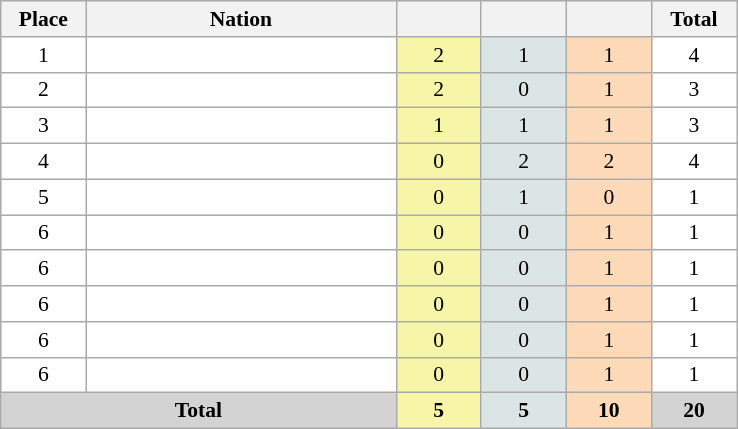<table class=wikitable style="border:1px solid #AAAAAA;font-size:90%">
<tr bgcolor="#EFEFEF">
<th width=50>Place</th>
<th width=200>Nation</th>
<th width=50></th>
<th width=50></th>
<th width=50></th>
<th width=50>Total</th>
</tr>
<tr align="center" valign="top" bgcolor="#FFFFFF">
<td>1</td>
<td align="left"></td>
<td style="background:#F7F6A8;">2</td>
<td style="background:#DCE5E5;">1</td>
<td style="background:#FFDAB9;">1</td>
<td>4</td>
</tr>
<tr align="center" valign="top" bgcolor="#FFFFFF">
<td>2</td>
<td align="left"></td>
<td style="background:#F7F6A8;">2</td>
<td style="background:#DCE5E5;">0</td>
<td style="background:#FFDAB9;">1</td>
<td>3</td>
</tr>
<tr align="center" valign="top" bgcolor="#FFFFFF">
<td>3</td>
<td align="left"></td>
<td style="background:#F7F6A8;">1</td>
<td style="background:#DCE5E5;">1</td>
<td style="background:#FFDAB9;">1</td>
<td>3</td>
</tr>
<tr align="center" valign="top" bgcolor="#FFFFFF">
<td>4</td>
<td align="left"></td>
<td style="background:#F7F6A8;">0</td>
<td style="background:#DCE5E5;">2</td>
<td style="background:#FFDAB9;">2</td>
<td>4</td>
</tr>
<tr align="center" valign="top" bgcolor="#FFFFFF">
<td>5</td>
<td align="left"></td>
<td style="background:#F7F6A8;">0</td>
<td style="background:#DCE5E5;">1</td>
<td style="background:#FFDAB9;">0</td>
<td>1</td>
</tr>
<tr align="center" valign="top" bgcolor="#FFFFFF">
<td>6</td>
<td align="left"></td>
<td style="background:#F7F6A8;">0</td>
<td style="background:#DCE5E5;">0</td>
<td style="background:#FFDAB9;">1</td>
<td>1</td>
</tr>
<tr align="center" valign="top" bgcolor="#FFFFFF">
<td>6</td>
<td align="left"></td>
<td style="background:#F7F6A8;">0</td>
<td style="background:#DCE5E5;">0</td>
<td style="background:#FFDAB9;">1</td>
<td>1</td>
</tr>
<tr align="center" valign="top" bgcolor="#FFFFFF">
<td>6</td>
<td align="left"></td>
<td style="background:#F7F6A8;">0</td>
<td style="background:#DCE5E5;">0</td>
<td style="background:#FFDAB9;">1</td>
<td>1</td>
</tr>
<tr align="center" valign="top" bgcolor="#FFFFFF">
<td>6</td>
<td align="left"></td>
<td style="background:#F7F6A8;">0</td>
<td style="background:#DCE5E5;">0</td>
<td style="background:#FFDAB9;">1</td>
<td>1</td>
</tr>
<tr align="center" valign="top" bgcolor="#FFFFFF">
<td>6</td>
<td align="left"></td>
<td style="background:#F7F6A8;">0</td>
<td style="background:#DCE5E5;">0</td>
<td style="background:#FFDAB9;">1</td>
<td>1</td>
</tr>
<tr align="center">
<td colspan="2" bgcolor=D3D3D3><strong>Total</strong></td>
<td style="background:#F7F6A8;"><strong>5</strong></td>
<td style="background:#DCE5E5;"><strong>5</strong></td>
<td style="background:#FFDAB9;"><strong>10</strong></td>
<td bgcolor=D3D3D3><strong>20</strong></td>
</tr>
</table>
